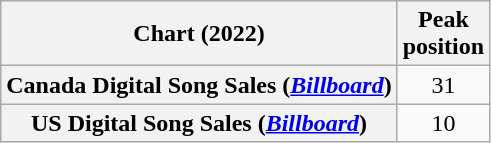<table class="wikitable plainrowheaders" style="text-align:center">
<tr>
<th scope="col">Chart (2022)</th>
<th scope="col">Peak<br>position</th>
</tr>
<tr>
<th scope="row">Canada Digital Song Sales (<em><a href='#'>Billboard</a></em>)</th>
<td>31</td>
</tr>
<tr>
<th scope="row">US Digital Song Sales (<em><a href='#'>Billboard</a></em>)</th>
<td>10</td>
</tr>
</table>
